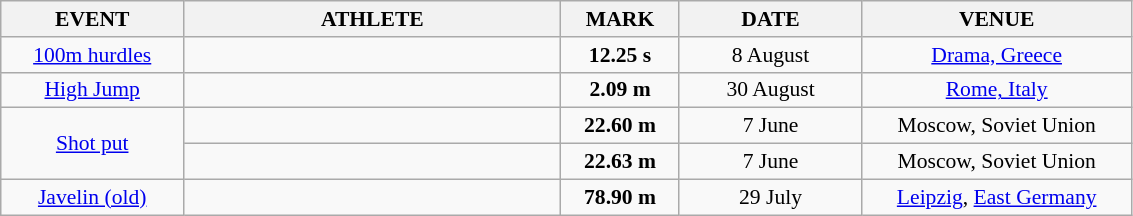<table class="wikitable" style="border-collapse: collapse; font-size: 90%;">
<tr>
<th align="center" style="width: 8em">EVENT</th>
<th align="center" style="width: 17em">ATHLETE</th>
<th align="center" style="width: 5em">MARK</th>
<th align="center" style="width: 8em">DATE</th>
<th align="center" style="width: 12em">VENUE</th>
</tr>
<tr>
<td align="center"><a href='#'>100m hurdles</a></td>
<td></td>
<td align="center"><strong>12.25 s</strong></td>
<td align="center">8 August</td>
<td align="center"><a href='#'>Drama, Greece</a></td>
</tr>
<tr>
<td align="center"><a href='#'>High Jump</a></td>
<td></td>
<td align="center"><strong>2.09 m</strong></td>
<td align="center">30 August</td>
<td align="center"><a href='#'>Rome, Italy</a></td>
</tr>
<tr>
<td rowspan="2" align="center"><a href='#'>Shot put</a></td>
<td></td>
<td align="center"><strong>22.60 m</strong></td>
<td align="center">7 June</td>
<td align="center">Moscow, Soviet Union</td>
</tr>
<tr>
<td></td>
<td align="center"><strong>22.63 m</strong></td>
<td align="center">7 June</td>
<td align="center">Moscow, Soviet Union</td>
</tr>
<tr>
<td align="center"><a href='#'>Javelin (old)</a></td>
<td></td>
<td align="center"><strong>78.90 m</strong></td>
<td align="center">29 July</td>
<td align="center"><a href='#'>Leipzig</a>, <a href='#'>East Germany</a></td>
</tr>
</table>
